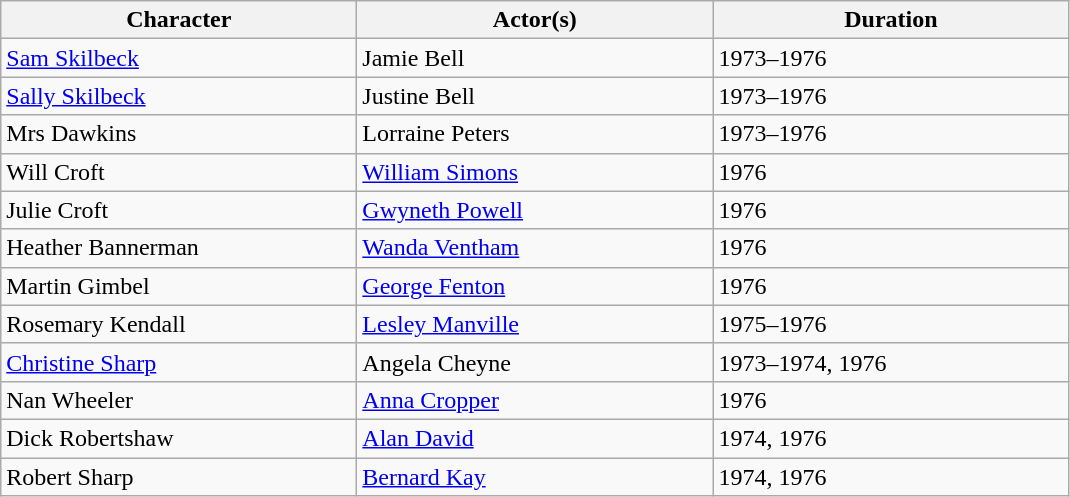<table class="wikitable">
<tr>
<th scope="col" width="230">Character</th>
<th scope="col" width="230">Actor(s)</th>
<th scope="col" width="230">Duration</th>
</tr>
<tr>
<td><a href='#'>Sam Skilbeck</a></td>
<td>Jamie Bell</td>
<td>1973–1976</td>
</tr>
<tr>
<td><a href='#'>Sally Skilbeck</a></td>
<td>Justine Bell</td>
<td>1973–1976</td>
</tr>
<tr>
<td>Mrs Dawkins</td>
<td>Lorraine Peters</td>
<td>1973–1976</td>
</tr>
<tr>
<td>Will Croft</td>
<td><a href='#'>William Simons</a></td>
<td>1976</td>
</tr>
<tr>
<td>Julie Croft</td>
<td><a href='#'>Gwyneth Powell</a></td>
<td>1976</td>
</tr>
<tr>
<td>Heather Bannerman</td>
<td><a href='#'>Wanda Ventham</a></td>
<td>1976</td>
</tr>
<tr>
<td>Martin Gimbel</td>
<td><a href='#'>George Fenton</a></td>
<td>1976</td>
</tr>
<tr>
<td>Rosemary Kendall</td>
<td><a href='#'>Lesley Manville</a></td>
<td>1975–1976</td>
</tr>
<tr>
<td><a href='#'>Christine Sharp</a></td>
<td>Angela Cheyne</td>
<td>1973–1974, 1976</td>
</tr>
<tr>
<td>Nan Wheeler</td>
<td><a href='#'>Anna Cropper</a></td>
<td>1976</td>
</tr>
<tr>
<td>Dick Robertshaw</td>
<td><a href='#'>Alan David</a></td>
<td>1974, 1976</td>
</tr>
<tr>
<td>Robert Sharp</td>
<td><a href='#'>Bernard Kay</a></td>
<td>1974, 1976</td>
</tr>
</table>
